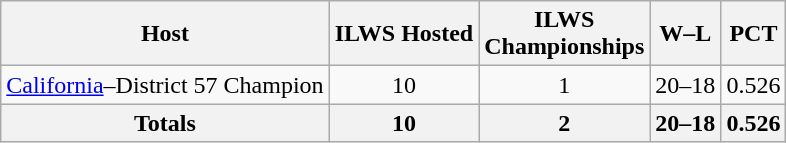<table class="wikitable">
<tr>
<th>Host</th>
<th>ILWS Hosted</th>
<th>ILWS<br>Championships</th>
<th>W–L</th>
<th>PCT</th>
</tr>
<tr>
<td> <a href='#'>California</a>–District 57 Champion</td>
<td align=center>10</td>
<td align=center>1</td>
<td align=center>20–18</td>
<td align=center>0.526</td>
</tr>
<tr>
<th>Totals</th>
<th>10</th>
<th>2</th>
<th>20–18</th>
<th>0.526</th>
</tr>
</table>
